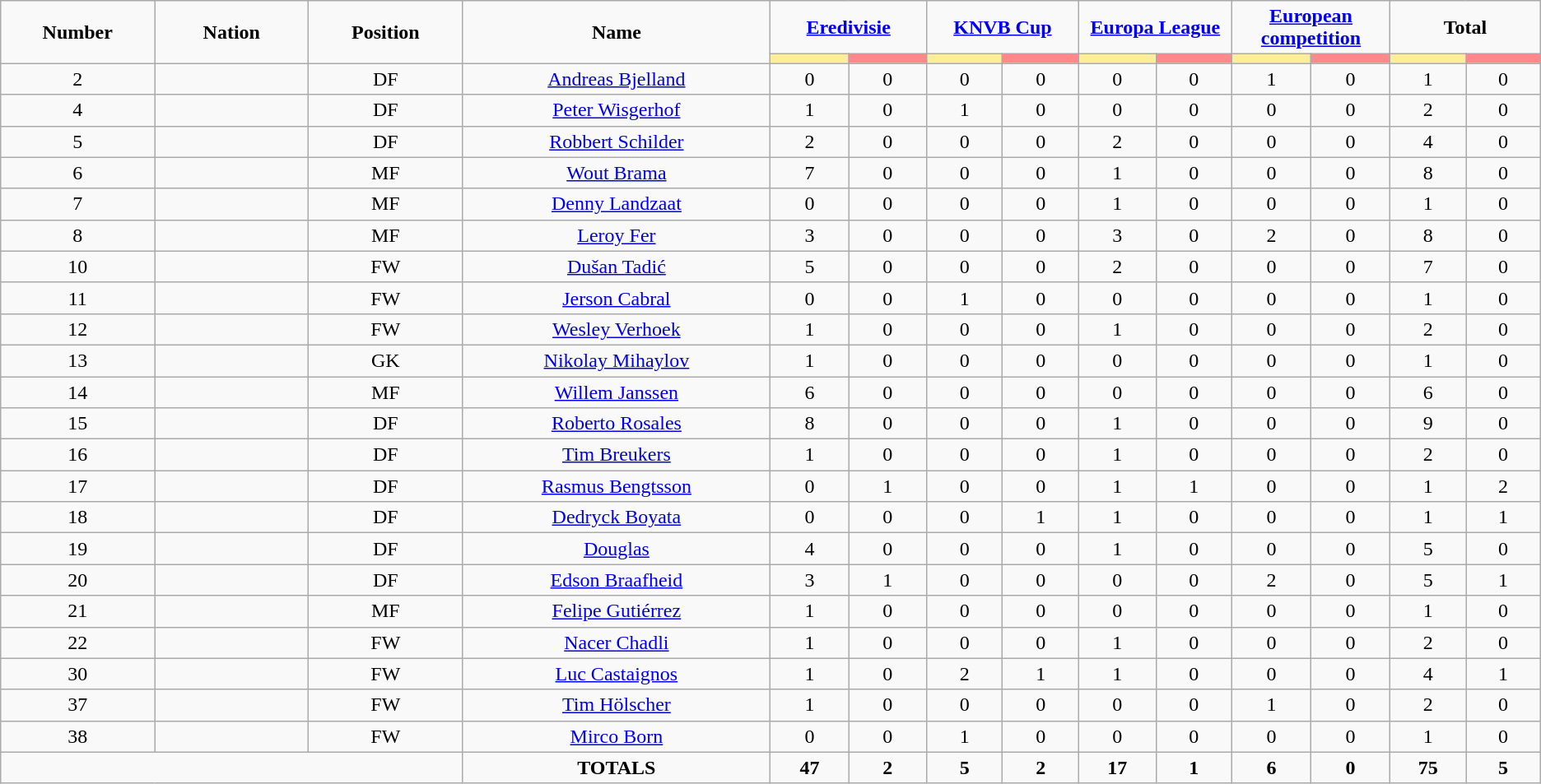<table class="wikitable" style="font-size: 100%; text-align: center;">
<tr>
<td rowspan=2 width="10%" align="center"><strong>Number</strong></td>
<td rowspan=2 width="10%" align="center"><strong>Nation</strong></td>
<td rowspan=2 width="10%" align="center"><strong>Position</strong></td>
<td rowspan=2 width="20%" align="center"><strong>Name</strong></td>
<td colspan=2 align="center"><strong><a href='#'>Eredivisie</a></strong></td>
<td colspan=2 align="center"><strong><a href='#'>KNVB Cup</a></strong></td>
<td colspan=2 align="center"><strong><a href='#'>Europa League</a></strong></td>
<td colspan=2 align="center"><strong><a href='#'>European competition</a></strong></td>
<td colspan=2 align="center"><strong>Total</strong></td>
</tr>
<tr>
<th width=60 style="background: #FFEE99"></th>
<th width=60 style="background: #FF8888"></th>
<th width=60 style="background: #FFEE99"></th>
<th width=60 style="background: #FF8888"></th>
<th width=60 style="background: #FFEE99"></th>
<th width=60 style="background: #FF8888"></th>
<th width=60 style="background: #FFEE99"></th>
<th width=60 style="background: #FF8888"></th>
<th width=60 style="background: #FFEE99"></th>
<th width=60 style="background: #FF8888"></th>
</tr>
<tr>
<td>2</td>
<td></td>
<td>DF</td>
<td><a href='#'>Andreas Bjelland</a></td>
<td>0</td>
<td>0</td>
<td>0</td>
<td>0</td>
<td>0</td>
<td>0</td>
<td>1</td>
<td>0</td>
<td>1</td>
<td>0</td>
</tr>
<tr>
<td>4</td>
<td></td>
<td>DF</td>
<td><a href='#'>Peter Wisgerhof</a></td>
<td>1</td>
<td>0</td>
<td>1</td>
<td>0</td>
<td>0</td>
<td>0</td>
<td>0</td>
<td>0</td>
<td>2</td>
<td>0</td>
</tr>
<tr>
<td>5</td>
<td></td>
<td>DF</td>
<td><a href='#'>Robbert Schilder</a></td>
<td>2</td>
<td>0</td>
<td>0</td>
<td>0</td>
<td>2</td>
<td>0</td>
<td>0</td>
<td>0</td>
<td>4</td>
<td>0</td>
</tr>
<tr>
<td>6</td>
<td></td>
<td>MF</td>
<td><a href='#'>Wout Brama</a></td>
<td>7</td>
<td>0</td>
<td>0</td>
<td>0</td>
<td>1</td>
<td>0</td>
<td>0</td>
<td>0</td>
<td>8</td>
<td>0</td>
</tr>
<tr>
<td>7</td>
<td></td>
<td>MF</td>
<td><a href='#'>Denny Landzaat</a></td>
<td>0</td>
<td>0</td>
<td>0</td>
<td>0</td>
<td>1</td>
<td>0</td>
<td>0</td>
<td>0</td>
<td>1</td>
<td>0</td>
</tr>
<tr>
<td>8</td>
<td></td>
<td>MF</td>
<td><a href='#'>Leroy Fer</a></td>
<td>3</td>
<td>0</td>
<td>0</td>
<td>0</td>
<td>3</td>
<td>0</td>
<td>2</td>
<td>0</td>
<td>8</td>
<td>0</td>
</tr>
<tr>
<td>10</td>
<td></td>
<td>FW</td>
<td><a href='#'>Dušan Tadić</a></td>
<td>5</td>
<td>0</td>
<td>0</td>
<td>0</td>
<td>2</td>
<td>0</td>
<td>0</td>
<td>0</td>
<td>7</td>
<td>0</td>
</tr>
<tr>
<td>11</td>
<td></td>
<td>FW</td>
<td><a href='#'>Jerson Cabral</a></td>
<td>0</td>
<td>0</td>
<td>1</td>
<td>0</td>
<td>0</td>
<td>0</td>
<td>0</td>
<td>0</td>
<td>1</td>
<td>0</td>
</tr>
<tr>
<td>12</td>
<td></td>
<td>FW</td>
<td><a href='#'>Wesley Verhoek</a></td>
<td>1</td>
<td>0</td>
<td>0</td>
<td>0</td>
<td>1</td>
<td>0</td>
<td>0</td>
<td>0</td>
<td>2</td>
<td>0</td>
</tr>
<tr>
<td>13</td>
<td></td>
<td>GK</td>
<td><a href='#'>Nikolay Mihaylov</a></td>
<td>1</td>
<td>0</td>
<td>0</td>
<td>0</td>
<td>0</td>
<td>0</td>
<td>0</td>
<td>0</td>
<td>1</td>
<td>0</td>
</tr>
<tr>
<td>14</td>
<td></td>
<td>MF</td>
<td><a href='#'>Willem Janssen</a></td>
<td>6</td>
<td>0</td>
<td>0</td>
<td>0</td>
<td>0</td>
<td>0</td>
<td>0</td>
<td>0</td>
<td>6</td>
<td>0</td>
</tr>
<tr>
<td>15</td>
<td></td>
<td>DF</td>
<td><a href='#'>Roberto Rosales</a></td>
<td>8</td>
<td>0</td>
<td>0</td>
<td>0</td>
<td>1</td>
<td>0</td>
<td>0</td>
<td>0</td>
<td>9</td>
<td>0</td>
</tr>
<tr>
<td>16</td>
<td></td>
<td>DF</td>
<td><a href='#'>Tim Breukers</a></td>
<td>1</td>
<td>0</td>
<td>0</td>
<td>0</td>
<td>1</td>
<td>0</td>
<td>0</td>
<td>0</td>
<td>2</td>
<td>0</td>
</tr>
<tr>
<td>17</td>
<td></td>
<td>DF</td>
<td><a href='#'>Rasmus Bengtsson</a></td>
<td>0</td>
<td>1</td>
<td>0</td>
<td>0</td>
<td>1</td>
<td>1</td>
<td>0</td>
<td>0</td>
<td>1</td>
<td>2</td>
</tr>
<tr>
<td>18</td>
<td></td>
<td>DF</td>
<td><a href='#'>Dedryck Boyata</a></td>
<td>0</td>
<td>0</td>
<td>0</td>
<td>1</td>
<td>1</td>
<td>0</td>
<td>0</td>
<td>0</td>
<td>1</td>
<td>1</td>
</tr>
<tr>
<td>19</td>
<td></td>
<td>DF</td>
<td><a href='#'>Douglas</a></td>
<td>4</td>
<td>0</td>
<td>0</td>
<td>0</td>
<td>1</td>
<td>0</td>
<td>0</td>
<td>0</td>
<td>5</td>
<td>0</td>
</tr>
<tr>
<td>20</td>
<td></td>
<td>DF</td>
<td><a href='#'>Edson Braafheid</a></td>
<td>3</td>
<td>1</td>
<td>0</td>
<td>0</td>
<td>0</td>
<td>0</td>
<td>2</td>
<td>0</td>
<td>5</td>
<td>1</td>
</tr>
<tr>
<td>21</td>
<td></td>
<td>MF</td>
<td><a href='#'>Felipe Gutiérrez</a></td>
<td>1</td>
<td>0</td>
<td>0</td>
<td>0</td>
<td>0</td>
<td>0</td>
<td>0</td>
<td>0</td>
<td>1</td>
<td>0</td>
</tr>
<tr>
<td>22</td>
<td></td>
<td>FW</td>
<td><a href='#'>Nacer Chadli</a></td>
<td>1</td>
<td>0</td>
<td>0</td>
<td>0</td>
<td>1</td>
<td>0</td>
<td>0</td>
<td>0</td>
<td>2</td>
<td>0</td>
</tr>
<tr>
<td>30</td>
<td></td>
<td>FW</td>
<td><a href='#'>Luc Castaignos</a></td>
<td>1</td>
<td>0</td>
<td>2</td>
<td>1</td>
<td>1</td>
<td>0</td>
<td>0</td>
<td>0</td>
<td>4</td>
<td>1</td>
</tr>
<tr>
<td>37</td>
<td></td>
<td>FW</td>
<td><a href='#'>Tim Hölscher</a></td>
<td>1</td>
<td>0</td>
<td>0</td>
<td>0</td>
<td>0</td>
<td>0</td>
<td>1</td>
<td>0</td>
<td>2</td>
<td>0</td>
</tr>
<tr>
<td>38</td>
<td></td>
<td>FW</td>
<td><a href='#'>Mirco Born</a></td>
<td>0</td>
<td>0</td>
<td>1</td>
<td>0</td>
<td>0</td>
<td>0</td>
<td>0</td>
<td>0</td>
<td>1</td>
<td>0</td>
</tr>
<tr>
<td colspan=3></td>
<td><strong>TOTALS</strong></td>
<td><strong>47</strong></td>
<td><strong>2</strong></td>
<td><strong>5</strong></td>
<td><strong>2</strong></td>
<td><strong>17</strong></td>
<td><strong>1</strong></td>
<td><strong>6</strong></td>
<td><strong>0</strong></td>
<td><strong>75</strong></td>
<td><strong>5</strong></td>
</tr>
</table>
